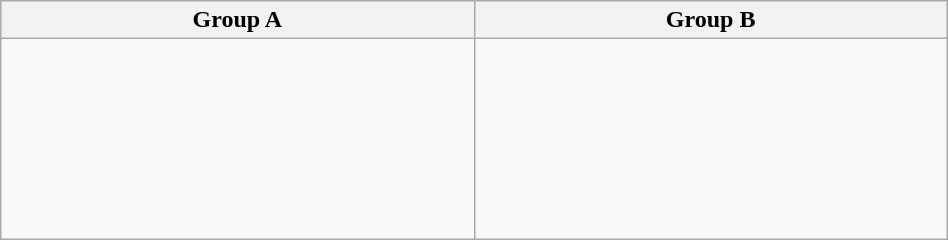<table class="wikitable" width=50%>
<tr>
<th width=25%>Group A</th>
<th width=25%>Group B</th>
</tr>
<tr>
<td><br><br>
<br>
<br>
<br>
<br></td>
<td><br><br>
<br>
<br>
<br>
<br>
<br></td>
</tr>
</table>
